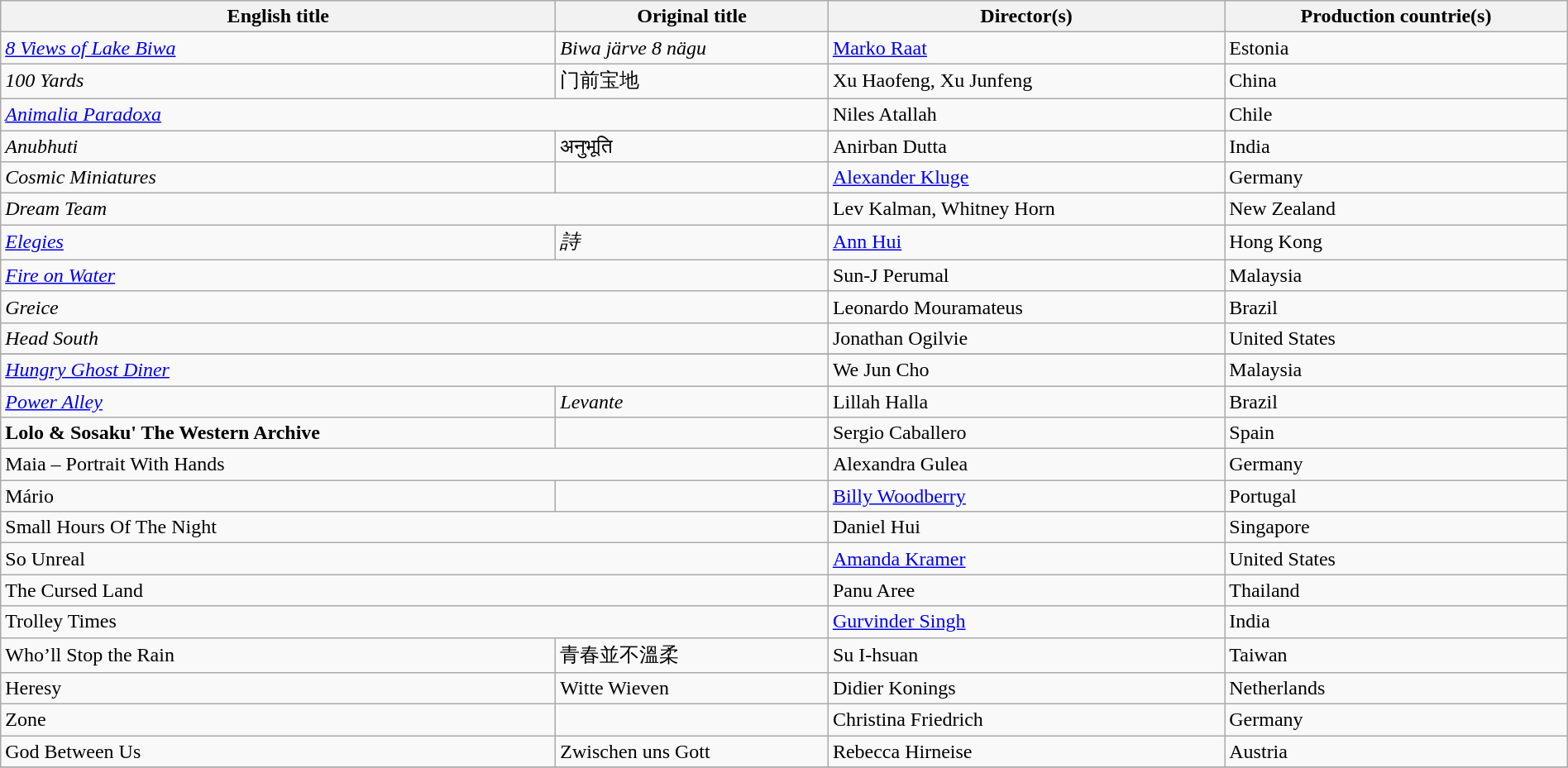<table class="sortable wikitable" style="width:100%; margin-bottom:4px" cellpadding="5">
<tr>
<th scope="col">English title</th>
<th scope="col">Original title</th>
<th scope="col">Director(s)</th>
<th scope="col">Production countrie(s)</th>
</tr>
<tr>
<td><em><a href='#'>8 Views of Lake Biwa</a></em></td>
<td><em>Biwa järve 8 nägu</em></td>
<td><a href='#'>Marko Raat</a></td>
<td>Estonia</td>
</tr>
<tr>
<td><em>100 Yards</em></td>
<td>门前宝地</td>
<td>Xu Haofeng, Xu Junfeng</td>
<td>China</td>
</tr>
<tr>
<td colspan="2"><a href='#'><em>Animalia Paradoxa</em></a></td>
<td>Niles Atallah</td>
<td>Chile</td>
</tr>
<tr>
<td><em>Anubhuti</em></td>
<td>अनुभूति</td>
<td>Anirban Dutta</td>
<td>India</td>
</tr>
<tr>
<td><em>Cosmic Miniatures</em></td>
<td></td>
<td><a href='#'>Alexander Kluge</a></td>
<td>Germany</td>
</tr>
<tr>
<td colspan=2><em>Dream Team</em></td>
<td>Lev Kalman, Whitney Horn</td>
<td>New Zealand</td>
</tr>
<tr>
<td><em><a href='#'>Elegies</a></em></td>
<td><em>詩</em></td>
<td><a href='#'>Ann Hui</a></td>
<td>Hong Kong</td>
</tr>
<tr>
<td colspan=2><a href='#'><em>Fire on Water</em></a></td>
<td>Sun-J Perumal</td>
<td>Malaysia</td>
</tr>
<tr>
<td colspan=2><em>Greice</em></td>
<td>Leonardo Mouramateus</td>
<td>Brazil</td>
</tr>
<tr>
<td colspan=2><em>Head South</em></td>
<td>Jonathan Ogilvie</td>
<td>United States</td>
</tr>
<tr>
</tr>
<tr>
<td colspan=2><em><a href='#'>Hungry Ghost Diner</a></em></td>
<td>We Jun Cho</td>
<td>Malaysia</td>
</tr>
<tr>
<td><em><a href='#'>Power Alley</a></em></td>
<td><em>Levante</em></td>
<td>Lillah Halla</td>
<td>Brazil</td>
</tr>
<tr>
<td><strong>Lolo & Sosaku' The Western Archive <em></td>
<td></td>
<td>Sergio Caballero</td>
<td>Spain</td>
</tr>
<tr>
<td colspan=2></em>Maia – Portrait With Hands<em></td>
<td>Alexandra Gulea</td>
<td>Germany</td>
</tr>
<tr>
<td></em>Mário<em></td>
<td></td>
<td><a href='#'>Billy Woodberry</a></td>
<td>Portugal</td>
</tr>
<tr>
<td colspan=2></em>Small Hours Of The Night<em></td>
<td>Daniel Hui</td>
<td>Singapore</td>
</tr>
<tr>
<td colspan=2></em>So Unreal<em></td>
<td><a href='#'>Amanda Kramer</a></td>
<td>United States</td>
</tr>
<tr>
<td colspan=2></em>The Cursed Land<em></td>
<td>Panu Aree</td>
<td>Thailand</td>
</tr>
<tr>
<td colspan=2></em>Trolley Times<em></td>
<td><a href='#'>Gurvinder Singh</a></td>
<td>India</td>
</tr>
<tr>
<td></em>Who’ll Stop the Rain<em></td>
<td>青春並不溫柔</td>
<td>Su I-hsuan</td>
<td>Taiwan</td>
</tr>
<tr>
<td></em>Heresy<em></td>
<td>Witte Wieven</td>
<td>Didier Konings</td>
<td>Netherlands</td>
</tr>
<tr>
<td></em>Zone<em></td>
<td></td>
<td>Christina Friedrich</td>
<td>Germany</td>
</tr>
<tr>
<td></em>God Between Us<em></td>
<td>Zwischen uns Gott</td>
<td>Rebecca Hirneise</td>
<td>Austria</td>
</tr>
<tr>
</tr>
</table>
